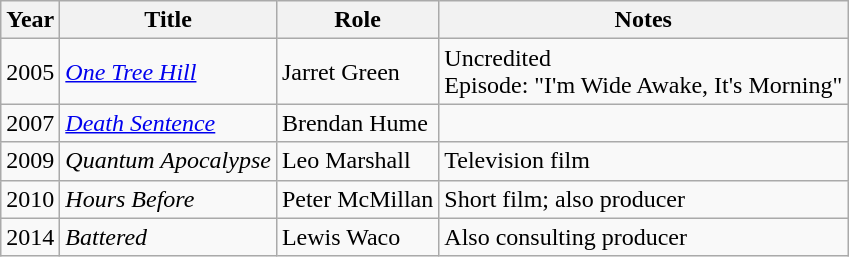<table class="wikitable sortable">
<tr>
<th>Year</th>
<th>Title</th>
<th>Role</th>
<th class="unsortable">Notes</th>
</tr>
<tr>
<td>2005</td>
<td><em><a href='#'>One Tree Hill</a></em></td>
<td>Jarret Green</td>
<td>Uncredited<br>Episode: "I'm Wide Awake, It's Morning"</td>
</tr>
<tr>
<td>2007</td>
<td><em><a href='#'>Death Sentence</a></em></td>
<td>Brendan Hume</td>
<td></td>
</tr>
<tr>
<td>2009</td>
<td><em>Quantum Apocalypse</em></td>
<td>Leo Marshall</td>
<td>Television film</td>
</tr>
<tr>
<td>2010</td>
<td><em>Hours Before</em></td>
<td>Peter McMillan</td>
<td>Short film; also producer</td>
</tr>
<tr>
<td>2014</td>
<td><em>Battered</em></td>
<td>Lewis Waco</td>
<td>Also consulting producer</td>
</tr>
</table>
